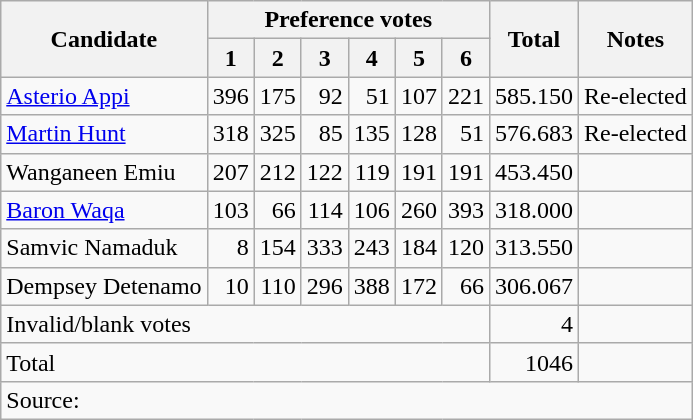<table class=wikitable style=text-align:right>
<tr>
<th rowspan=2>Candidate</th>
<th colspan=6>Preference votes</th>
<th rowspan=2>Total</th>
<th rowspan=2>Notes</th>
</tr>
<tr>
<th>1</th>
<th>2</th>
<th>3</th>
<th>4</th>
<th>5</th>
<th>6</th>
</tr>
<tr>
<td align=left><a href='#'>Asterio Appi</a></td>
<td>396</td>
<td>175</td>
<td>92</td>
<td>51</td>
<td>107</td>
<td>221</td>
<td>585.150</td>
<td align=left>Re-elected</td>
</tr>
<tr>
<td align=left><a href='#'>Martin Hunt</a></td>
<td>318</td>
<td>325</td>
<td>85</td>
<td>135</td>
<td>128</td>
<td>51</td>
<td>576.683</td>
<td align=left>Re-elected</td>
</tr>
<tr>
<td align=left>Wanganeen Emiu</td>
<td>207</td>
<td>212</td>
<td>122</td>
<td>119</td>
<td>191</td>
<td>191</td>
<td>453.450</td>
<td></td>
</tr>
<tr>
<td align=left><a href='#'>Baron Waqa</a></td>
<td>103</td>
<td>66</td>
<td>114</td>
<td>106</td>
<td>260</td>
<td>393</td>
<td>318.000</td>
<td></td>
</tr>
<tr>
<td align=left>Samvic Namaduk</td>
<td>8</td>
<td>154</td>
<td>333</td>
<td>243</td>
<td>184</td>
<td>120</td>
<td>313.550</td>
<td></td>
</tr>
<tr>
<td align=left>Dempsey Detenamo</td>
<td>10</td>
<td>110</td>
<td>296</td>
<td>388</td>
<td>172</td>
<td>66</td>
<td>306.067</td>
<td></td>
</tr>
<tr>
<td align=left colspan=7>Invalid/blank votes</td>
<td>4</td>
<td></td>
</tr>
<tr>
<td align=left colspan=7>Total</td>
<td>1046</td>
<td></td>
</tr>
<tr>
<td align=left colspan=9>Source: </td>
</tr>
</table>
